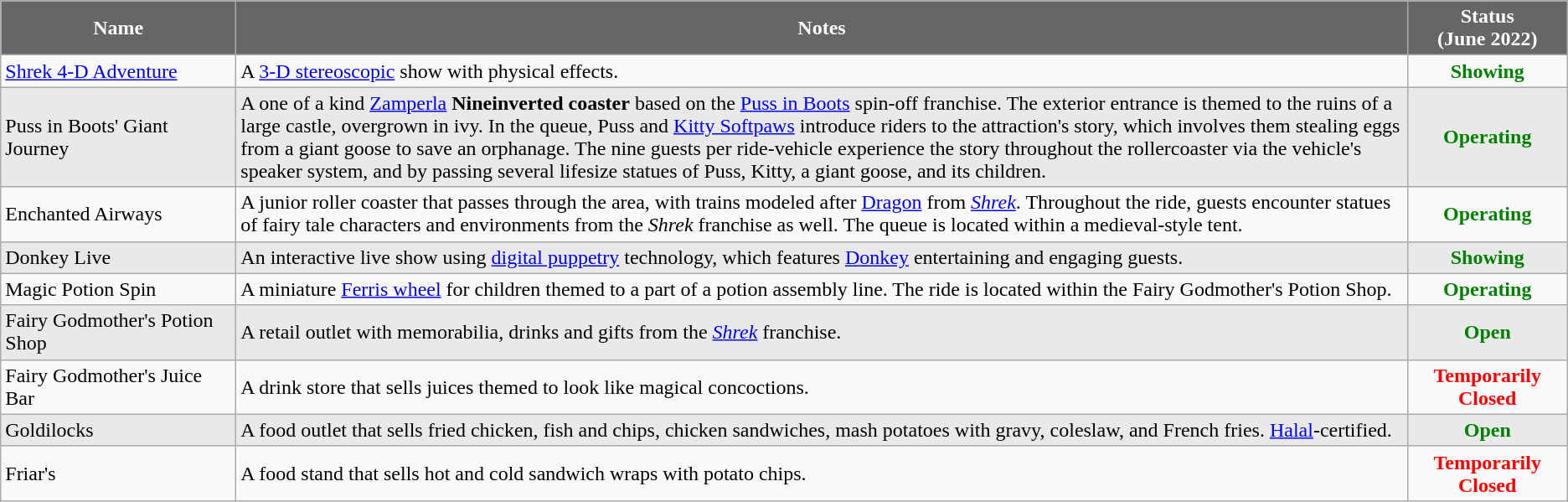<table class=wikitable>
<tr>
<th scope="col" style="background:#666; color:#fff; width:180px;">Name</th>
<th style="background:#666; color:#fff;" scope="col">Notes</th>
<th scope="col" style="background:#666; color:#fff; width:120px;">Status<br>(June 2022)</th>
</tr>
<tr>
<td><a href='#'>Shrek 4-D Adventure</a></td>
<td>A <a href='#'>3-D stereoscopic</a> show with physical effects.</td>
<td style="color:green;" align=center><strong>Showing</strong></td>
</tr>
<tr style="background:#e9e9e9;">
<td>Puss in Boots' Giant Journey</td>
<td>A one of a kind <a href='#'>Zamperla</a> <strong>Nineinverted coaster</strong> based on the <a href='#'>Puss in Boots</a> spin-off franchise. The exterior entrance is themed to the ruins of a large castle, overgrown in ivy. In the queue, Puss and <a href='#'>Kitty Softpaws</a> introduce riders to the attraction's story, which involves them stealing eggs from a giant goose to save an orphanage. The nine guests per ride-vehicle experience the story throughout the rollercoaster via the vehicle's speaker system, and by passing several lifesize statues of Puss, Kitty, a giant goose, and its children.</td>
<td style="color:green;" align="center"><strong>Operating</strong></td>
</tr>
<tr>
<td>Enchanted Airways</td>
<td>A junior roller coaster that passes through the area, with trains modeled after <a href='#'>Dragon</a> from <em><a href='#'>Shrek</a></em>. Throughout the ride, guests encounter statues of fairy tale characters and environments from the <em>Shrek</em> franchise as well. The queue is located within a medieval-style tent.</td>
<td style="color:green;" align="center"><strong>Operating</strong></td>
</tr>
<tr style="background:#e9e9e9;">
<td>Donkey Live</td>
<td>An interactive live show using <a href='#'>digital puppetry</a> technology, which features <a href='#'>Donkey</a> entertaining and engaging guests.</td>
<td style="color:green;" align=center><strong>Showing</strong></td>
</tr>
<tr>
<td>Magic Potion Spin</td>
<td>A miniature <a href='#'>Ferris wheel</a> for children themed to a part of a potion assembly line. The ride is located within the Fairy Godmother's Potion Shop.</td>
<td style="color:green;" align=center><strong>Operating</strong></td>
</tr>
<tr style="background:#e9e9e9;">
<td>Fairy Godmother's Potion Shop</td>
<td>A retail outlet with memorabilia, drinks and gifts from the <em><a href='#'>Shrek</a></em> franchise.</td>
<td style="color:green;" align=center><strong>Open</strong></td>
</tr>
<tr>
<td>Fairy Godmother's Juice Bar</td>
<td>A drink store that sells juices themed to look like magical concoctions.</td>
<td style="color:red;" align=center><strong>Temporarily Closed</strong></td>
</tr>
<tr style="background:#e9e9e9;">
<td>Goldilocks</td>
<td>A food outlet that sells fried chicken, fish and chips, chicken sandwiches, mash potatoes with gravy, coleslaw, and French fries. <a href='#'>Halal</a>-certified.</td>
<td style="color:green;" align=center><strong>Open</strong></td>
</tr>
<tr>
<td>Friar's</td>
<td>A food stand that sells hot and cold sandwich wraps with potato chips.</td>
<td style="color:red;" align=center><strong>Temporarily Closed</strong></td>
</tr>
</table>
